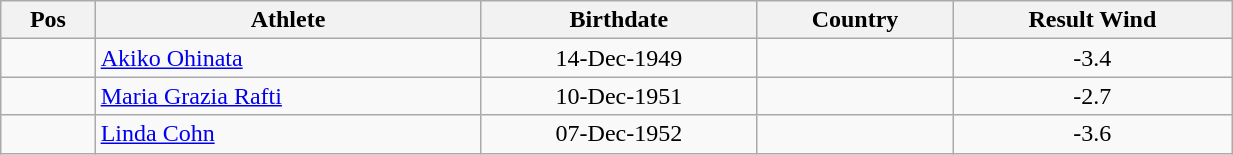<table class="wikitable"  style="text-align:center; width:65%;">
<tr>
<th>Pos</th>
<th>Athlete</th>
<th>Birthdate</th>
<th>Country</th>
<th>Result Wind</th>
</tr>
<tr>
<td align=center></td>
<td align=left><a href='#'>Akiko Ohinata</a></td>
<td>14-Dec-1949</td>
<td align=left></td>
<td> -3.4</td>
</tr>
<tr>
<td align=center></td>
<td align=left><a href='#'>Maria Grazia Rafti</a></td>
<td>10-Dec-1951</td>
<td align=left></td>
<td> -2.7</td>
</tr>
<tr>
<td align=center></td>
<td align=left><a href='#'>Linda Cohn</a></td>
<td>07-Dec-1952</td>
<td align=left></td>
<td> -3.6</td>
</tr>
</table>
